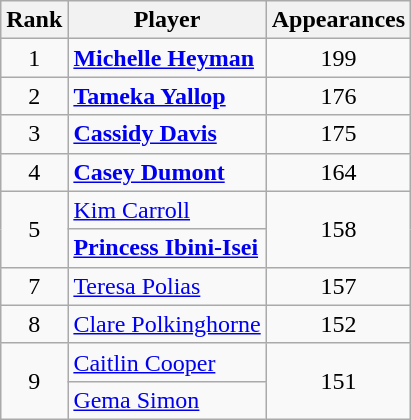<table class="wikitable" style="text-align:center; margin-left:1em">
<tr>
<th>Rank</th>
<th>Player</th>
<th>Appearances</th>
</tr>
<tr>
<td>1</td>
<td style="text-align:left"> <strong><a href='#'>Michelle Heyman</a></strong></td>
<td>199</td>
</tr>
<tr>
<td>2</td>
<td style="text-align:left"> <strong><a href='#'>Tameka Yallop</a></strong></td>
<td>176</td>
</tr>
<tr>
<td>3</td>
<td style="text-align:left"> <strong><a href='#'>Cassidy Davis</a></strong></td>
<td>175</td>
</tr>
<tr>
<td>4</td>
<td style="text-align:left"> <strong><a href='#'>Casey Dumont</a></strong></td>
<td>164</td>
</tr>
<tr>
<td rowspan=2>5</td>
<td style="text-align:left"> <a href='#'>Kim Carroll</a></td>
<td rowspan=2>158</td>
</tr>
<tr>
<td style="text-align:left"> <strong><a href='#'>Princess Ibini-Isei</a></strong></td>
</tr>
<tr>
<td>7</td>
<td style="text-align:left"> <a href='#'>Teresa Polias</a></td>
<td>157</td>
</tr>
<tr>
<td>8</td>
<td style="text-align:left"> <a href='#'>Clare Polkinghorne</a></td>
<td>152</td>
</tr>
<tr>
<td rowspan=2>9</td>
<td style="text-align:left"> <a href='#'>Caitlin Cooper</a></td>
<td rowspan=2>151</td>
</tr>
<tr>
<td style="text-align:left"> <a href='#'>Gema Simon</a></td>
</tr>
</table>
